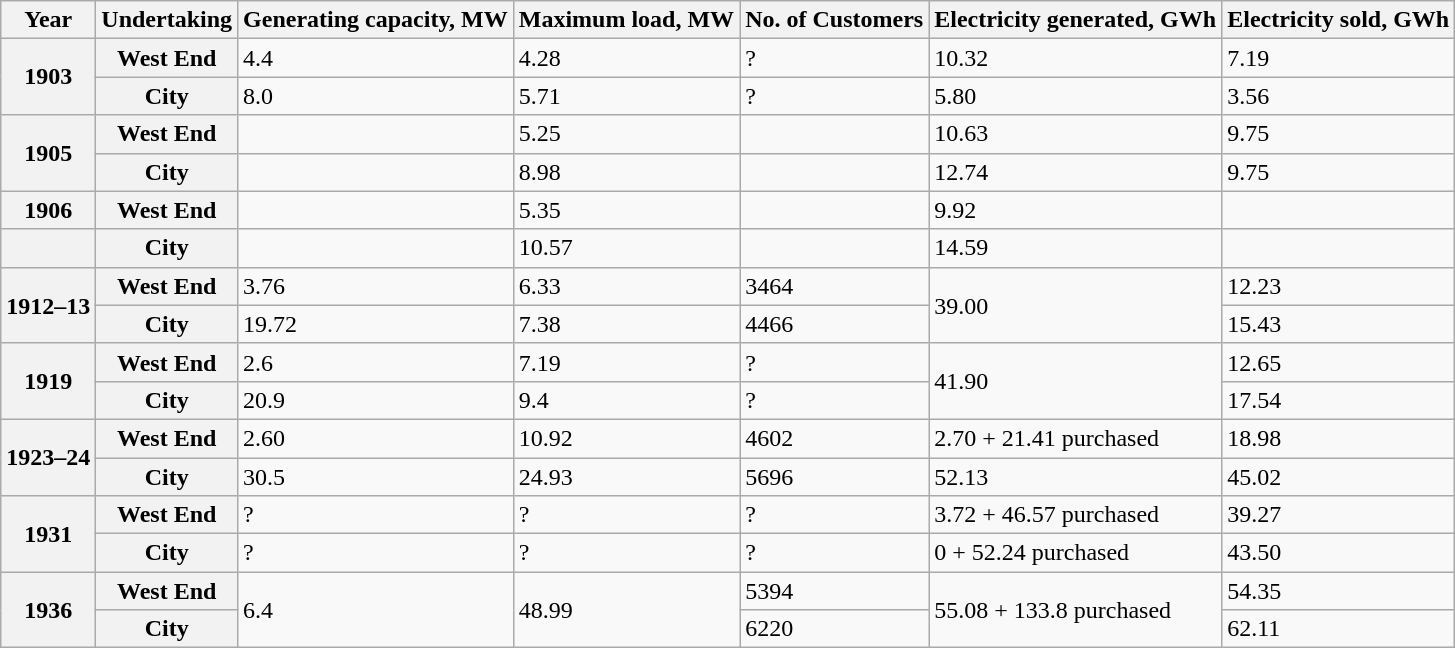<table class="wikitable">
<tr>
<th>Year</th>
<th>Undertaking</th>
<th>Generating capacity, MW</th>
<th>Maximum load, MW</th>
<th>No.  of Customers</th>
<th>Electricity generated, GWh</th>
<th>Electricity sold, GWh</th>
</tr>
<tr>
<th rowspan="2">1903</th>
<th>West End</th>
<td>4.4</td>
<td>4.28</td>
<td>?</td>
<td>10.32</td>
<td>7.19</td>
</tr>
<tr>
<th>City</th>
<td>8.0</td>
<td>5.71</td>
<td>?</td>
<td>5.80</td>
<td>3.56</td>
</tr>
<tr>
<th rowspan="2">1905</th>
<th>West End</th>
<td></td>
<td>5.25</td>
<td></td>
<td>10.63</td>
<td>9.75</td>
</tr>
<tr>
<th>City</th>
<td></td>
<td>8.98</td>
<td></td>
<td>12.74</td>
<td>9.75</td>
</tr>
<tr>
<th>1906</th>
<th>West End</th>
<td></td>
<td>5.35</td>
<td></td>
<td>9.92</td>
<td></td>
</tr>
<tr>
<th></th>
<th>City</th>
<td></td>
<td>10.57</td>
<td></td>
<td>14.59</td>
<td></td>
</tr>
<tr>
<th rowspan="2">1912–13</th>
<th>West End</th>
<td>3.76</td>
<td>6.33</td>
<td>3464</td>
<td rowspan="2">39.00</td>
<td>12.23</td>
</tr>
<tr>
<th>City</th>
<td>19.72</td>
<td>7.38</td>
<td>4466</td>
<td>15.43</td>
</tr>
<tr>
<th rowspan="2">1919</th>
<th>West End</th>
<td>2.6</td>
<td>7.19</td>
<td>?</td>
<td rowspan="2">41.90</td>
<td>12.65</td>
</tr>
<tr>
<th>City</th>
<td>20.9</td>
<td>9.4</td>
<td>?</td>
<td>17.54</td>
</tr>
<tr>
<th rowspan="2">1923–24</th>
<th>West End</th>
<td>2.60</td>
<td>10.92</td>
<td>4602</td>
<td>2.70 + 21.41 purchased</td>
<td>18.98</td>
</tr>
<tr>
<th>City</th>
<td>30.5</td>
<td>24.93</td>
<td>5696</td>
<td>52.13</td>
<td>45.02</td>
</tr>
<tr>
<th rowspan="2">1931</th>
<th>West End</th>
<td>?</td>
<td>?</td>
<td>?</td>
<td>3.72 + 46.57 purchased</td>
<td>39.27</td>
</tr>
<tr>
<th>City</th>
<td>?</td>
<td>?</td>
<td>?</td>
<td>0 + 52.24 purchased</td>
<td>43.50</td>
</tr>
<tr>
<th rowspan="2">1936</th>
<th>West End</th>
<td rowspan="2">6.4</td>
<td rowspan="2">48.99</td>
<td>5394</td>
<td rowspan="2">55.08 + 133.8 purchased</td>
<td>54.35</td>
</tr>
<tr>
<th>City</th>
<td>6220</td>
<td>62.11</td>
</tr>
</table>
